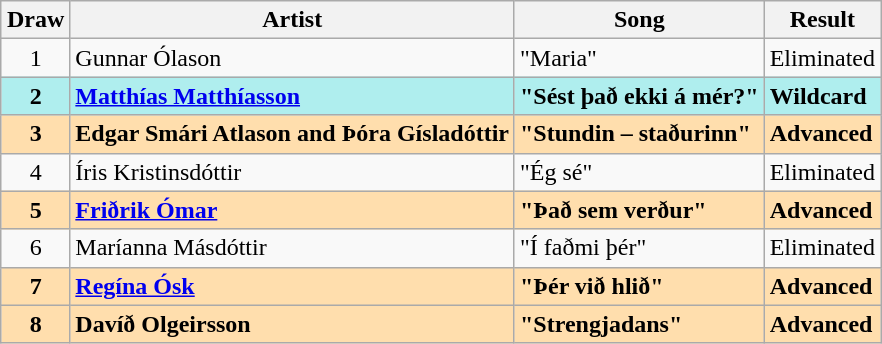<table class="sortable wikitable" style="margin: 1em auto 1em auto; text-align:center">
<tr>
<th>Draw</th>
<th>Artist</th>
<th>Song</th>
<th>Result</th>
</tr>
<tr>
<td>1</td>
<td align="left">Gunnar Ólason</td>
<td align="left">"Maria"</td>
<td align="left">Eliminated</td>
</tr>
<tr style="font-weight:bold; background:paleturquoise;">
<td>2</td>
<td align="left"><a href='#'>Matthías Matthíasson</a></td>
<td align="left">"Sést það ekki á mér?"</td>
<td align="left">Wildcard</td>
</tr>
<tr style="font-weight:bold; background:#FFDEAD;">
<td>3</td>
<td align="left">Edgar Smári Atlason and Þóra Gísladóttir</td>
<td align="left">"Stundin – staðurinn"</td>
<td align="left">Advanced</td>
</tr>
<tr>
<td>4</td>
<td align="left">Íris Kristinsdóttir</td>
<td align="left">"Ég sé"</td>
<td align="left">Eliminated</td>
</tr>
<tr style="font-weight:bold; background:#FFDEAD;">
<td>5</td>
<td align="left"><a href='#'>Friðrik Ómar</a></td>
<td align="left">"Það sem verður"</td>
<td align="left">Advanced</td>
</tr>
<tr>
<td>6</td>
<td align="left">Maríanna Másdóttir</td>
<td align="left">"Í faðmi þér"</td>
<td align="left">Eliminated</td>
</tr>
<tr style="font-weight:bold; background:#FFDEAD;">
<td>7</td>
<td align="left"><a href='#'>Regína Ósk</a></td>
<td align="left">"Þér við hlið"</td>
<td align="left">Advanced</td>
</tr>
<tr style="font-weight:bold; background:#FFDEAD;">
<td>8</td>
<td align="left">Davíð Olgeirsson</td>
<td align="left">"Strengjadans"</td>
<td align="left">Advanced</td>
</tr>
</table>
